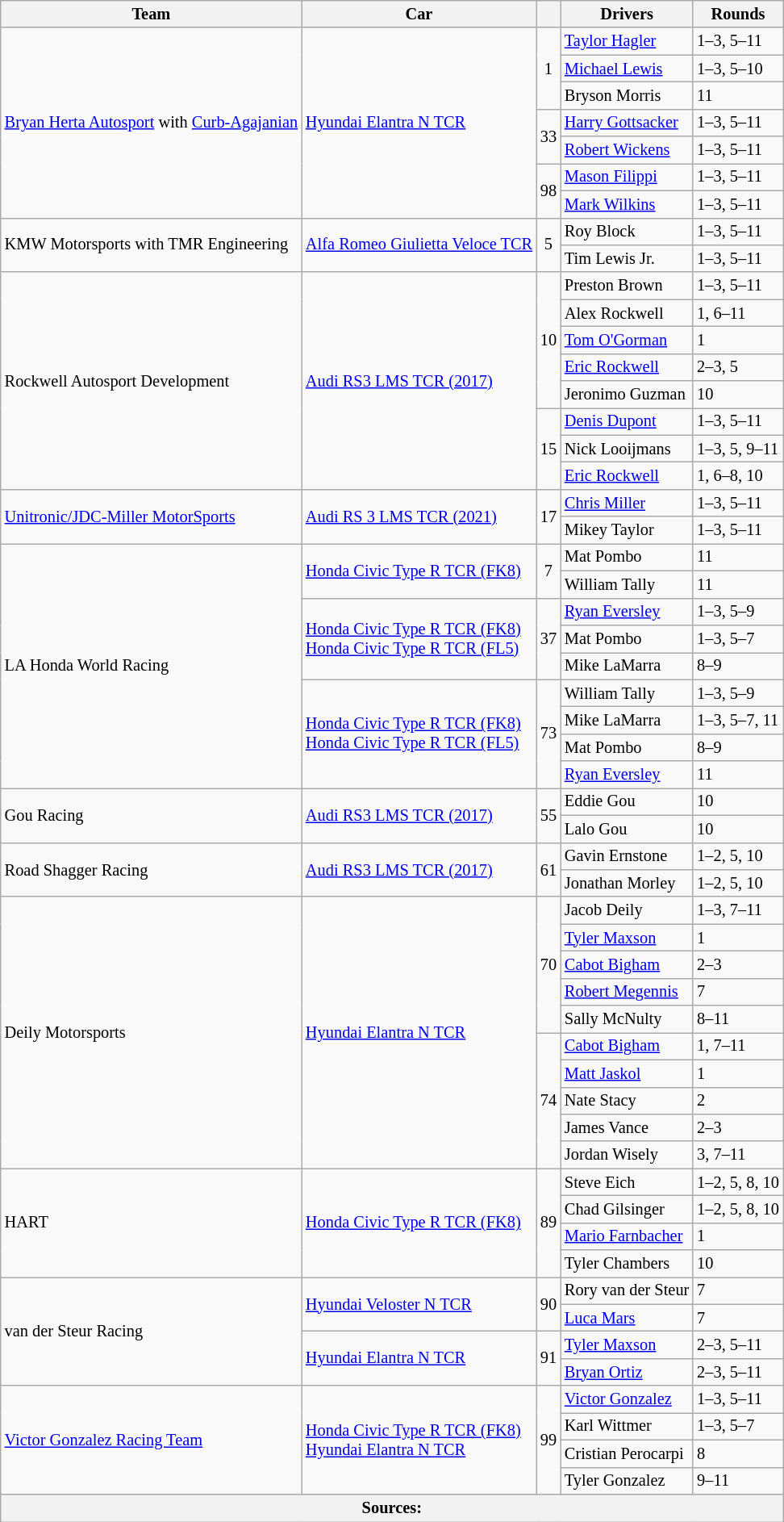<table class="wikitable" style="font-size: 85%">
<tr>
<th>Team</th>
<th>Car</th>
<th></th>
<th>Drivers</th>
<th>Rounds</th>
</tr>
<tr>
<td rowspan="7"> <a href='#'>Bryan Herta Autosport</a> with <a href='#'>Curb-Agajanian</a></td>
<td rowspan="7"><a href='#'>Hyundai Elantra N TCR</a></td>
<td rowspan="3" align="center">1</td>
<td> <a href='#'>Taylor Hagler</a></td>
<td>1–3, 5–11</td>
</tr>
<tr>
<td> <a href='#'>Michael Lewis</a></td>
<td>1–3, 5–10</td>
</tr>
<tr>
<td> Bryson Morris</td>
<td>11</td>
</tr>
<tr>
<td rowspan=2 align="center">33</td>
<td> <a href='#'>Harry Gottsacker</a></td>
<td>1–3, 5–11</td>
</tr>
<tr>
<td> <a href='#'>Robert Wickens</a></td>
<td>1–3, 5–11</td>
</tr>
<tr>
<td rowspan="2" align="center">98</td>
<td> <a href='#'>Mason Filippi</a></td>
<td>1–3, 5–11</td>
</tr>
<tr>
<td> <a href='#'>Mark Wilkins</a></td>
<td>1–3, 5–11</td>
</tr>
<tr>
<td rowspan="2"> KMW Motorsports with TMR Engineering</td>
<td rowspan="2"><a href='#'>Alfa Romeo Giulietta Veloce TCR</a></td>
<td rowspan="2" align="center">5</td>
<td> Roy Block</td>
<td>1–3, 5–11</td>
</tr>
<tr>
<td> Tim Lewis Jr.</td>
<td>1–3, 5–11</td>
</tr>
<tr>
<td rowspan="8"> Rockwell Autosport Development</td>
<td rowspan="8"><a href='#'>Audi RS3 LMS TCR (2017)</a></td>
<td rowspan="5" align="center">10</td>
<td> Preston Brown</td>
<td>1–3, 5–11</td>
</tr>
<tr>
<td> Alex Rockwell</td>
<td>1, 6–11</td>
</tr>
<tr>
<td> <a href='#'>Tom O'Gorman</a></td>
<td>1</td>
</tr>
<tr>
<td> <a href='#'>Eric Rockwell</a></td>
<td>2–3, 5</td>
</tr>
<tr>
<td> Jeronimo Guzman</td>
<td>10</td>
</tr>
<tr>
<td rowspan="3" align="center">15</td>
<td> <a href='#'>Denis Dupont</a></td>
<td>1–3, 5–11</td>
</tr>
<tr>
<td> Nick Looijmans</td>
<td>1–3, 5, 9–11</td>
</tr>
<tr>
<td> <a href='#'>Eric Rockwell</a></td>
<td>1, 6–8, 10</td>
</tr>
<tr>
<td rowspan="2"> <a href='#'>Unitronic/JDC-Miller MotorSports</a></td>
<td rowspan="2"><a href='#'>Audi RS 3 LMS TCR (2021)</a></td>
<td rowspan="2" align="center">17</td>
<td> <a href='#'>Chris Miller</a></td>
<td>1–3, 5–11</td>
</tr>
<tr>
<td> Mikey Taylor</td>
<td>1–3, 5–11</td>
</tr>
<tr>
<td rowspan="9"> LA Honda World Racing</td>
<td rowspan="2"><a href='#'>Honda Civic Type R TCR (FK8)</a></td>
<td rowspan="2" align="center">7</td>
<td> Mat Pombo</td>
<td>11</td>
</tr>
<tr>
<td> William Tally</td>
<td>11</td>
</tr>
<tr>
<td rowspan="3"><a href='#'>Honda Civic Type R TCR (FK8)</a> <small></small> <br> <a href='#'>Honda Civic Type R TCR (FL5)</a> <small></small></td>
<td rowspan="3" align="center">37</td>
<td> <a href='#'>Ryan Eversley</a></td>
<td>1–3, 5–9</td>
</tr>
<tr>
<td> Mat Pombo</td>
<td>1–3, 5–7</td>
</tr>
<tr>
<td> Mike LaMarra</td>
<td>8–9</td>
</tr>
<tr>
<td rowspan="4"><a href='#'>Honda Civic Type R TCR (FK8)</a><small></small> <br> <a href='#'>Honda Civic Type R TCR (FL5)</a> <small></small></td>
<td rowspan="4" align="center">73</td>
<td> William Tally</td>
<td>1–3, 5–9</td>
</tr>
<tr>
<td> Mike LaMarra</td>
<td>1–3, 5–7, 11</td>
</tr>
<tr>
<td> Mat Pombo</td>
<td>8–9</td>
</tr>
<tr>
<td> <a href='#'>Ryan Eversley</a></td>
<td>11</td>
</tr>
<tr>
<td rowspan="2"> Gou Racing</td>
<td rowspan="2"><a href='#'>Audi RS3 LMS TCR (2017)</a></td>
<td rowspan="2" align="center">55</td>
<td> Eddie Gou</td>
<td>10</td>
</tr>
<tr>
<td> Lalo Gou</td>
<td>10</td>
</tr>
<tr>
<td rowspan="2"> Road Shagger Racing</td>
<td rowspan="2"><a href='#'>Audi RS3 LMS TCR (2017)</a></td>
<td rowspan="2" align="center">61</td>
<td> Gavin Ernstone</td>
<td>1–2, 5, 10</td>
</tr>
<tr>
<td> Jonathan Morley</td>
<td>1–2, 5, 10</td>
</tr>
<tr>
<td rowspan="10"> Deily Motorsports</td>
<td rowspan="10"><a href='#'>Hyundai Elantra N TCR</a></td>
<td rowspan="5" align="center">70</td>
<td> Jacob Deily</td>
<td>1–3, 7–11</td>
</tr>
<tr>
<td> <a href='#'>Tyler Maxson</a></td>
<td>1</td>
</tr>
<tr>
<td> <a href='#'>Cabot Bigham</a></td>
<td>2–3</td>
</tr>
<tr>
<td> <a href='#'>Robert Megennis</a></td>
<td>7</td>
</tr>
<tr>
<td> Sally McNulty</td>
<td>8–11</td>
</tr>
<tr>
<td rowspan="5" align="center">74</td>
<td> <a href='#'>Cabot Bigham</a></td>
<td>1, 7–11</td>
</tr>
<tr>
<td> <a href='#'>Matt Jaskol</a></td>
<td>1</td>
</tr>
<tr>
<td> Nate Stacy</td>
<td>2</td>
</tr>
<tr>
<td> James Vance</td>
<td>2–3</td>
</tr>
<tr>
<td> Jordan Wisely</td>
<td>3, 7–11</td>
</tr>
<tr>
<td rowspan="4"> HART</td>
<td rowspan="4"><a href='#'>Honda Civic Type R TCR (FK8)</a></td>
<td rowspan="4" align="center">89</td>
<td> Steve Eich</td>
<td>1–2, 5, 8, 10</td>
</tr>
<tr>
<td> Chad Gilsinger</td>
<td>1–2, 5, 8, 10</td>
</tr>
<tr>
<td> <a href='#'>Mario Farnbacher</a></td>
<td>1</td>
</tr>
<tr>
<td> Tyler Chambers</td>
<td>10</td>
</tr>
<tr>
<td rowspan="4"> van der Steur Racing</td>
<td rowspan="2"><a href='#'>Hyundai Veloster N TCR</a></td>
<td rowspan=2 align="center">90</td>
<td> Rory van der Steur</td>
<td>7</td>
</tr>
<tr>
<td> <a href='#'>Luca Mars</a></td>
<td>7</td>
</tr>
<tr>
<td rowspan="2"><a href='#'>Hyundai Elantra N TCR</a></td>
<td rowspan=2 align="center">91</td>
<td> <a href='#'>Tyler Maxson</a></td>
<td>2–3, 5–11</td>
</tr>
<tr>
<td> <a href='#'>Bryan Ortiz</a></td>
<td>2–3, 5–11</td>
</tr>
<tr>
<td rowspan="4"> <a href='#'>Victor Gonzalez Racing Team</a></td>
<td rowspan="4"><a href='#'>Honda Civic Type R TCR (FK8)</a> <small></small><br><a href='#'>Hyundai Elantra N TCR</a> <small></small></td>
<td rowspan="4" align="center">99</td>
<td> <a href='#'>Victor Gonzalez</a></td>
<td>1–3, 5–11</td>
</tr>
<tr>
<td> Karl Wittmer</td>
<td>1–3, 5–7</td>
</tr>
<tr>
<td> Cristian Perocarpi</td>
<td>8</td>
</tr>
<tr>
<td> Tyler Gonzalez</td>
<td>9–11</td>
</tr>
<tr>
<th colspan="5">Sources: </th>
</tr>
</table>
